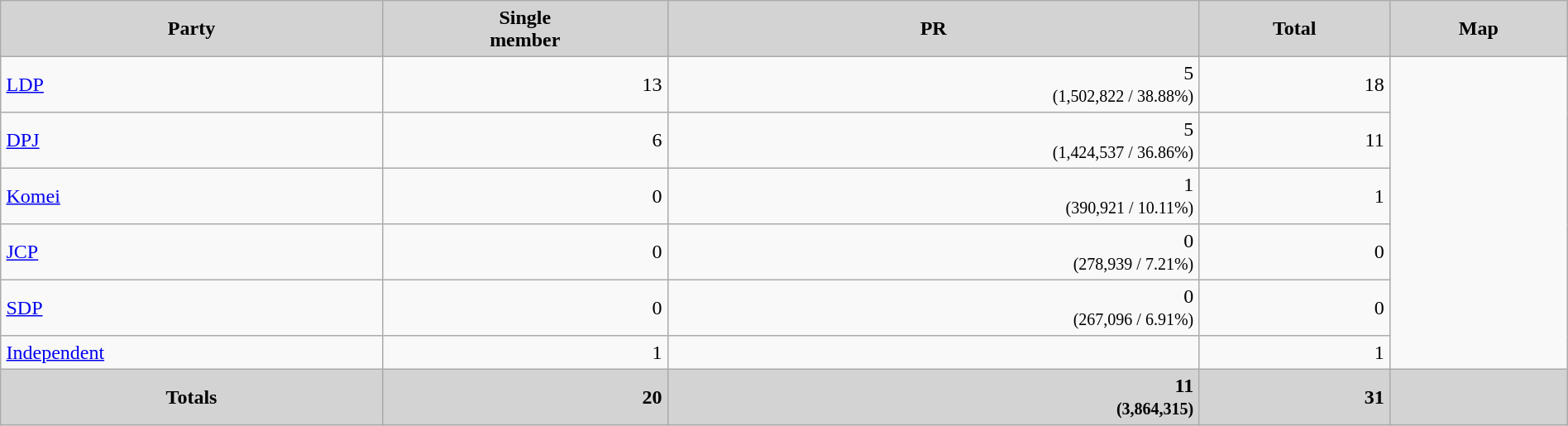<table border="2" cellpadding="4" cellspacing="0" style="width:100%; margin:1em 1em 1em 0; background:#f9f9f9; border:1px #aaa solid; border-collapse:collapse;">
<tr style="background:lightgrey;">
<th>Party</th>
<th>Single<br>member</th>
<th>PR</th>
<th>Total</th>
<th>Map</th>
</tr>
<tr>
<td><a href='#'>LDP</a></td>
<td style="text-align:right;">13</td>
<td style="text-align:right;">5<br><small>(1,502,822 / 38.88%)</small></td>
<td style="text-align:right;">18</td>
<td rowspan=6></td>
</tr>
<tr>
<td><a href='#'>DPJ</a></td>
<td style="text-align:right;">6</td>
<td style="text-align:right;">5<br><small>(1,424,537 / 36.86%)</small></td>
<td style="text-align:right;">11</td>
</tr>
<tr>
<td><a href='#'>Komei</a></td>
<td style="text-align:right;">0</td>
<td style="text-align:right;">1<br><small>(390,921 / 10.11%)</small></td>
<td style="text-align:right;">1</td>
</tr>
<tr>
<td><a href='#'>JCP</a></td>
<td style="text-align:right;">0</td>
<td style="text-align:right;">0<br><small>(278,939 / 7.21%)</small></td>
<td style="text-align:right;">0</td>
</tr>
<tr>
<td><a href='#'>SDP</a></td>
<td style="text-align:right;">0</td>
<td style="text-align:right;">0<br><small>(267,096 / 6.91%)</small></td>
<td style="text-align:right;">0</td>
</tr>
<tr>
<td><a href='#'>Independent</a></td>
<td style="text-align:right;">1</td>
<td style="text-align:right;"></td>
<td style="text-align:right;">1</td>
</tr>
<tr style="background:lightgrey;">
<th><strong>Totals</strong></th>
<th style="text-align:right;">20</th>
<th style="text-align:right;">11<br><small>(3,864,315)</small></th>
<th style="text-align:right;">31</th>
<th></th>
</tr>
</table>
